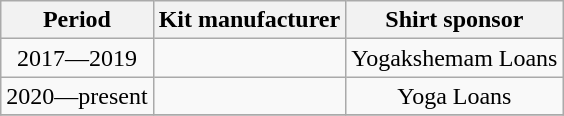<table class="wikitable" style="text-align:center;margin-left:1em;float:center">
<tr>
<th>Period</th>
<th>Kit manufacturer</th>
<th>Shirt sponsor</th>
</tr>
<tr>
<td>2017—2019</td>
<td rowspan=1></td>
<td>Yogakshemam Loans</td>
</tr>
<tr>
<td>2020—present</td>
<td rowspan=1></td>
<td>Yoga Loans</td>
</tr>
<tr>
</tr>
</table>
